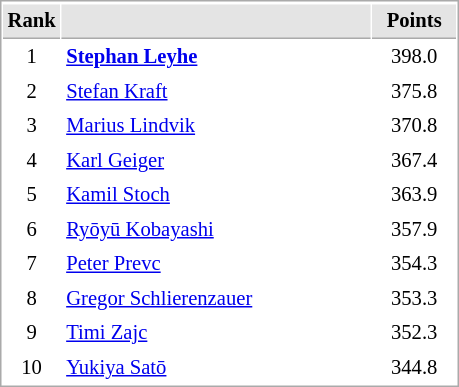<table cellspacing="1" cellpadding="3" style="border:1px solid #AAAAAA;font-size:86%">
<tr style="background-color: #E4E4E4;">
</tr>
<tr style="background-color: #E4E4E4;">
<th style="border-bottom:1px solid #AAAAAA; width: 10px;">Rank</th>
<th style="border-bottom:1px solid #AAAAAA; width: 200px;"></th>
<th style="border-bottom:1px solid #AAAAAA; width: 50px;">Points</th>
</tr>
<tr>
<td align=center>1</td>
<td> <strong><a href='#'>Stephan Leyhe</a></strong></td>
<td align=center>398.0</td>
</tr>
<tr>
<td align=center>2</td>
<td> <a href='#'>Stefan Kraft</a></td>
<td align=center>375.8</td>
</tr>
<tr>
<td align=center>3</td>
<td> <a href='#'>Marius Lindvik</a></td>
<td align=center>370.8</td>
</tr>
<tr>
<td align=center>4</td>
<td> <a href='#'>Karl Geiger</a></td>
<td align=center>367.4</td>
</tr>
<tr>
<td align=center>5</td>
<td> <a href='#'>Kamil Stoch</a></td>
<td align=center>363.9</td>
</tr>
<tr>
<td align=center>6</td>
<td> <a href='#'>Ryōyū Kobayashi</a></td>
<td align=center>357.9</td>
</tr>
<tr>
<td align=center>7</td>
<td> <a href='#'>Peter Prevc</a></td>
<td align=center>354.3</td>
</tr>
<tr>
<td align=center>8</td>
<td> <a href='#'>Gregor Schlierenzauer</a></td>
<td align=center>353.3</td>
</tr>
<tr>
<td align=center>9</td>
<td> <a href='#'>Timi Zajc</a></td>
<td align=center>352.3</td>
</tr>
<tr>
<td align=center>10</td>
<td> <a href='#'>Yukiya Satō</a></td>
<td align=center>344.8</td>
</tr>
</table>
